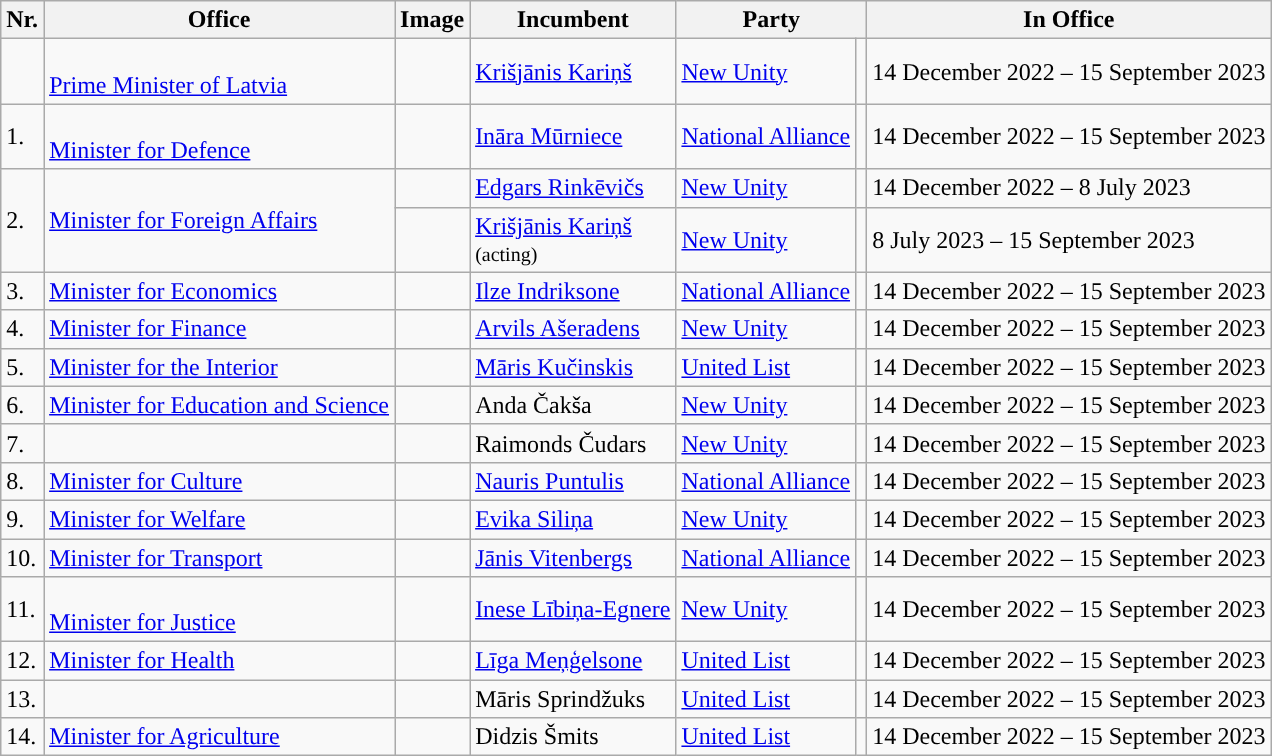<table class="wikitable">
<tr>
<th>Nr.</th>
<th>Office</th>
<th>Image</th>
<th>Incumbent</th>
<th colspan="2">Party</th>
<th>In Office</th>
</tr>
<tr>
<td></td>
<td><br><a href='#'>Prime Minister of Latvia</a></td>
<td></td>
<td><a href='#'>Krišjānis Kariņš</a></td>
<td><a href='#'>New Unity</a></td>
<td style="background-color: "></td>
<td>14 December 2022 – 15 September 2023</td>
</tr>
<tr>
<td>1.</td>
<td><br><a href='#'>Minister for Defence</a></td>
<td></td>
<td><a href='#'>Ināra Mūrniece</a></td>
<td><a href='#'>National Alliance</a></td>
<td style="background-color: "></td>
<td>14 December 2022 – 15 September 2023</td>
</tr>
<tr>
<td rowspan="2">2.</td>
<td rowspan="2"><a href='#'>Minister for Foreign Affairs</a></td>
<td></td>
<td><a href='#'>Edgars Rinkēvičs</a></td>
<td><a href='#'>New Unity</a></td>
<td style="background-color: "></td>
<td>14 December 2022 – 8 July 2023</td>
</tr>
<tr>
<td></td>
<td><a href='#'>Krišjānis Kariņš</a><br><small>(acting)</small></td>
<td><a href='#'>New Unity</a></td>
<td style="background-color: "></td>
<td>8 July 2023 – 15 September 2023</td>
</tr>
<tr>
<td>3.</td>
<td><a href='#'>Minister for Economics</a></td>
<td></td>
<td><a href='#'>Ilze Indriksone</a></td>
<td><a href='#'>National Alliance</a></td>
<td style="background-color: "></td>
<td>14 December 2022 – 15 September 2023</td>
</tr>
<tr>
<td>4.</td>
<td><a href='#'>Minister for Finance</a></td>
<td></td>
<td><a href='#'>Arvils Ašeradens</a></td>
<td><a href='#'>New Unity</a></td>
<td style="background-color: "></td>
<td>14 December 2022 – 15 September 2023</td>
</tr>
<tr>
<td>5.</td>
<td><a href='#'>Minister for the Interior</a></td>
<td></td>
<td><a href='#'>Māris Kučinskis</a></td>
<td><a href='#'>United List</a></td>
<td style="background-color: "></td>
<td>14 December 2022 – 15 September 2023</td>
</tr>
<tr>
<td>6.</td>
<td><a href='#'>Minister for Education and Science</a></td>
<td></td>
<td>Anda Čakša</td>
<td><a href='#'>New Unity</a></td>
<td style="background-color: "></td>
<td>14 December 2022 – 15 September 2023</td>
</tr>
<tr>
<td>7.</td>
<td></td>
<td></td>
<td>Raimonds Čudars</td>
<td><a href='#'>New Unity</a></td>
<td style="background-color: "></td>
<td>14 December 2022 – 15 September 2023</td>
</tr>
<tr>
<td>8.</td>
<td><a href='#'>Minister for Culture</a></td>
<td></td>
<td><a href='#'>Nauris Puntulis</a></td>
<td><a href='#'>National Alliance</a></td>
<td style="background-color: "></td>
<td>14 December 2022 – 15 September 2023</td>
</tr>
<tr>
<td>9.</td>
<td><a href='#'>Minister for Welfare</a></td>
<td></td>
<td><a href='#'>Evika Siliņa</a></td>
<td><a href='#'>New Unity</a></td>
<td style="background-color: "></td>
<td>14 December 2022 – 15 September 2023</td>
</tr>
<tr>
<td>10.</td>
<td><a href='#'>Minister for Transport</a></td>
<td></td>
<td><a href='#'>Jānis Vitenbergs</a></td>
<td><a href='#'>National Alliance</a></td>
<td style="background-color: "></td>
<td>14 December 2022 – 15 September 2023</td>
</tr>
<tr>
<td>11.</td>
<td><br><a href='#'>Minister for Justice</a></td>
<td></td>
<td><a href='#'>Inese Lībiņa-Egnere</a></td>
<td><a href='#'>New Unity</a></td>
<td style="background-color: "></td>
<td>14 December 2022 – 15 September 2023</td>
</tr>
<tr>
<td>12.</td>
<td><a href='#'>Minister for Health</a></td>
<td></td>
<td><a href='#'>Līga Meņģelsone</a></td>
<td><a href='#'>United List</a></td>
<td style="background-color: "></td>
<td>14 December 2022 – 15 September 2023</td>
</tr>
<tr>
<td>13.</td>
<td></td>
<td></td>
<td>Māris Sprindžuks</td>
<td><a href='#'>United List</a></td>
<td style="background-color: "></td>
<td>14 December 2022 – 15 September 2023</td>
</tr>
<tr>
<td>14.</td>
<td><a href='#'>Minister for Agriculture</a></td>
<td></td>
<td>Didzis Šmits</td>
<td><a href='#'>United List</a></td>
<td style="background-color: "></td>
<td>14 December 2022 – 15 September 2023</td>
</tr>
</table>
